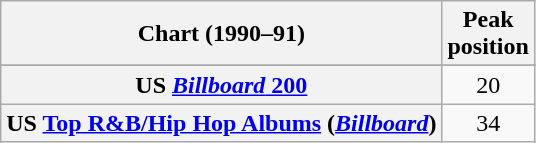<table class="wikitable sortable plainrowheaders" style="text-align:center;">
<tr>
<th scope="col">Chart (1990–91)</th>
<th scope="col">Peak<br>position</th>
</tr>
<tr>
</tr>
<tr>
</tr>
<tr>
</tr>
<tr>
</tr>
<tr>
<th scope="row">US <a href='#'><em>Billboard</em> 200</a></th>
<td>20</td>
</tr>
<tr>
<th scope="row">US <a href='#'>Top R&B/Hip Hop Albums</a> (<em><a href='#'>Billboard</a></em>)</th>
<td>34</td>
</tr>
</table>
